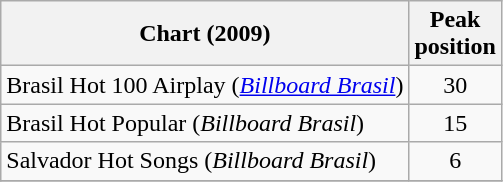<table class="wikitable">
<tr>
<th>Chart (2009)</th>
<th>Peak<br>position</th>
</tr>
<tr>
<td>Brasil Hot 100 Airplay (<em><a href='#'>Billboard Brasil</a></em>)</td>
<td align="center">30</td>
</tr>
<tr>
<td>Brasil Hot Popular (<em>Billboard Brasil</em>)</td>
<td align="center">15</td>
</tr>
<tr>
<td>Salvador Hot Songs (<em>Billboard Brasil</em>)</td>
<td align="center">6</td>
</tr>
<tr>
</tr>
</table>
